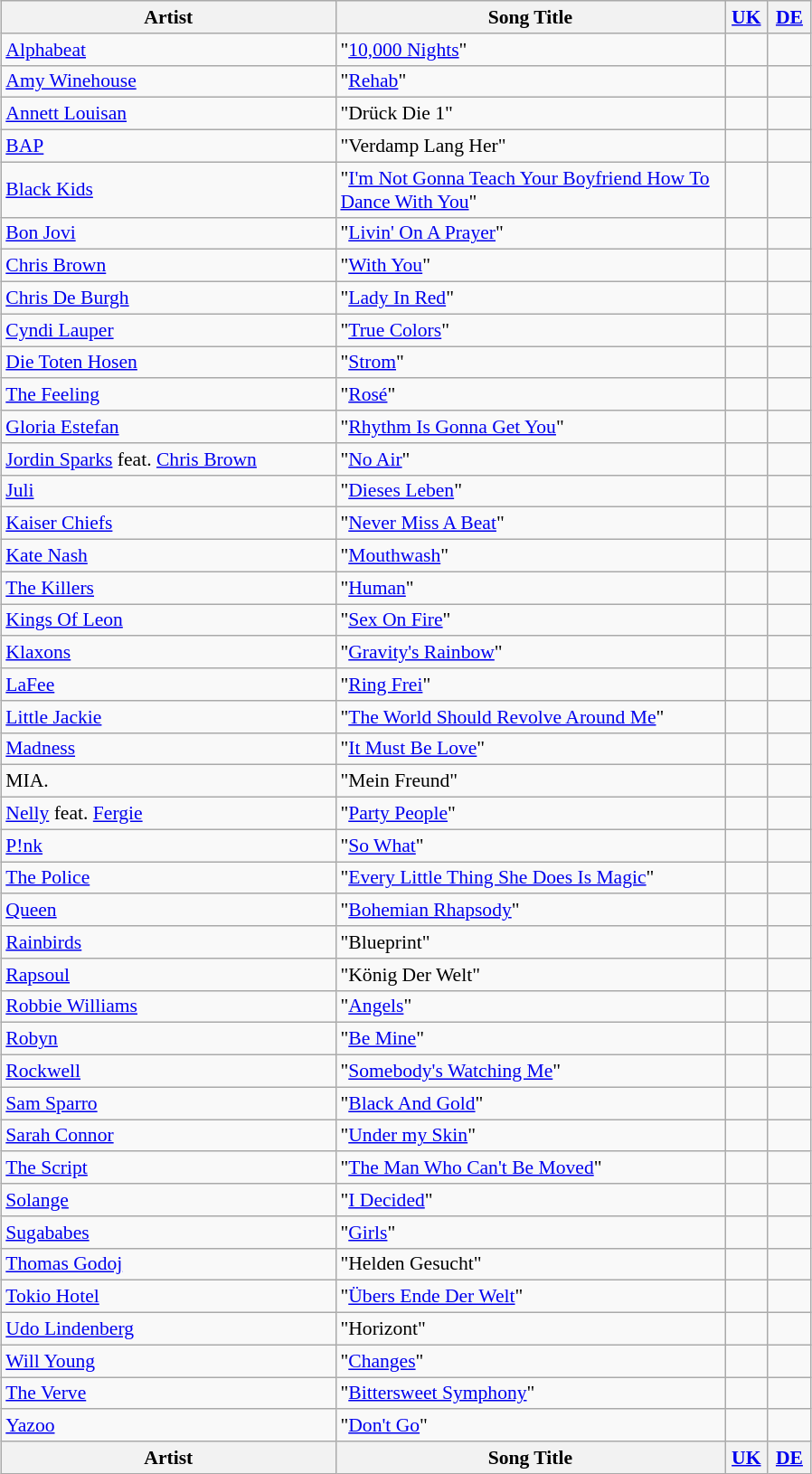<table class="wikitable sortable" style="font-size:90%; text-align:left; margin: 5px;">
<tr>
<th style="width:240px;">Artist</th>
<th style="width:280px;">Song Title</th>
<th width=25px><a href='#'>UK</a></th>
<th width=25px><a href='#'>DE</a></th>
</tr>
<tr>
<td><a href='#'>Alphabeat</a></td>
<td>"<a href='#'>10,000 Nights</a>"</td>
<td></td>
<td></td>
</tr>
<tr>
<td><a href='#'>Amy Winehouse</a></td>
<td>"<a href='#'>Rehab</a>"</td>
<td></td>
<td></td>
</tr>
<tr>
<td><a href='#'>Annett Louisan</a></td>
<td>"Drück Die 1"</td>
<td></td>
<td></td>
</tr>
<tr>
<td><a href='#'>BAP</a></td>
<td>"Verdamp Lang Her"</td>
<td></td>
<td></td>
</tr>
<tr>
<td><a href='#'>Black Kids</a></td>
<td>"<a href='#'>I'm Not Gonna Teach Your Boyfriend How To Dance With You</a>"</td>
<td></td>
<td></td>
</tr>
<tr>
<td><a href='#'>Bon Jovi</a></td>
<td>"<a href='#'>Livin' On A Prayer</a>"</td>
<td></td>
<td></td>
</tr>
<tr>
<td><a href='#'>Chris Brown</a></td>
<td>"<a href='#'>With You</a>"</td>
<td></td>
<td></td>
</tr>
<tr>
<td><a href='#'>Chris De Burgh</a></td>
<td>"<a href='#'>Lady In Red</a>"</td>
<td></td>
<td></td>
</tr>
<tr>
<td><a href='#'>Cyndi Lauper</a></td>
<td>"<a href='#'>True Colors</a>"</td>
<td></td>
<td></td>
</tr>
<tr>
<td><a href='#'>Die Toten Hosen</a></td>
<td>"<a href='#'>Strom</a>"</td>
<td></td>
<td></td>
</tr>
<tr>
<td><a href='#'>The Feeling</a></td>
<td>"<a href='#'>Rosé</a>"</td>
<td></td>
<td></td>
</tr>
<tr>
<td><a href='#'>Gloria Estefan</a></td>
<td>"<a href='#'>Rhythm Is Gonna Get You</a>"</td>
<td></td>
<td></td>
</tr>
<tr>
<td><a href='#'>Jordin Sparks</a> feat. <a href='#'>Chris Brown</a></td>
<td>"<a href='#'>No Air</a>"</td>
<td></td>
<td></td>
</tr>
<tr>
<td><a href='#'>Juli</a></td>
<td>"<a href='#'>Dieses Leben</a>"</td>
<td></td>
<td></td>
</tr>
<tr>
<td><a href='#'>Kaiser Chiefs</a></td>
<td>"<a href='#'>Never Miss A Beat</a>"</td>
<td></td>
<td></td>
</tr>
<tr>
<td><a href='#'>Kate Nash</a></td>
<td>"<a href='#'>Mouthwash</a>"</td>
<td></td>
<td></td>
</tr>
<tr>
<td><a href='#'>The Killers</a></td>
<td>"<a href='#'>Human</a>"</td>
<td></td>
<td></td>
</tr>
<tr>
<td><a href='#'>Kings Of Leon</a></td>
<td>"<a href='#'>Sex On Fire</a>"</td>
<td></td>
<td></td>
</tr>
<tr>
<td><a href='#'>Klaxons</a></td>
<td>"<a href='#'>Gravity's Rainbow</a>"</td>
<td></td>
<td></td>
</tr>
<tr>
<td><a href='#'>LaFee</a></td>
<td>"<a href='#'>Ring Frei</a>"</td>
<td></td>
<td></td>
</tr>
<tr>
<td><a href='#'>Little Jackie</a></td>
<td>"<a href='#'>The World Should Revolve Around Me</a>"</td>
<td></td>
<td></td>
</tr>
<tr>
<td><a href='#'>Madness</a></td>
<td>"<a href='#'>It Must Be Love</a>"</td>
<td></td>
<td></td>
</tr>
<tr>
<td>MIA.</td>
<td>"Mein Freund"</td>
<td></td>
<td></td>
</tr>
<tr>
<td><a href='#'>Nelly</a> feat. <a href='#'>Fergie</a></td>
<td>"<a href='#'>Party People</a>"</td>
<td></td>
<td></td>
</tr>
<tr>
<td><a href='#'>P!nk</a></td>
<td>"<a href='#'>So What</a>"</td>
<td></td>
<td></td>
</tr>
<tr>
<td><a href='#'>The Police</a></td>
<td>"<a href='#'>Every Little Thing She Does Is Magic</a>"</td>
<td></td>
<td></td>
</tr>
<tr>
<td><a href='#'>Queen</a></td>
<td>"<a href='#'>Bohemian Rhapsody</a>"</td>
<td></td>
<td></td>
</tr>
<tr>
<td><a href='#'>Rainbirds</a></td>
<td>"Blueprint"</td>
<td></td>
<td></td>
</tr>
<tr>
<td><a href='#'>Rapsoul</a></td>
<td>"König Der Welt"</td>
<td></td>
<td></td>
</tr>
<tr>
<td><a href='#'>Robbie Williams</a></td>
<td>"<a href='#'>Angels</a>"</td>
<td></td>
<td></td>
</tr>
<tr>
<td><a href='#'>Robyn</a></td>
<td>"<a href='#'>Be Mine</a>"</td>
<td></td>
<td></td>
</tr>
<tr>
<td><a href='#'>Rockwell</a></td>
<td>"<a href='#'>Somebody's Watching Me</a>"</td>
<td></td>
<td></td>
</tr>
<tr>
<td><a href='#'>Sam Sparro</a></td>
<td>"<a href='#'>Black And Gold</a>"</td>
<td></td>
<td></td>
</tr>
<tr>
<td><a href='#'>Sarah Connor</a></td>
<td>"<a href='#'>Under my Skin</a>"</td>
<td></td>
<td></td>
</tr>
<tr>
<td><a href='#'>The Script</a></td>
<td>"<a href='#'>The Man Who Can't Be Moved</a>"</td>
<td></td>
<td></td>
</tr>
<tr>
<td><a href='#'>Solange</a></td>
<td>"<a href='#'>I Decided</a>"</td>
<td></td>
<td></td>
</tr>
<tr>
<td><a href='#'>Sugababes</a></td>
<td>"<a href='#'>Girls</a>"</td>
<td></td>
<td></td>
</tr>
<tr>
<td><a href='#'>Thomas Godoj</a></td>
<td>"Helden Gesucht"</td>
<td></td>
<td></td>
</tr>
<tr>
<td><a href='#'>Tokio Hotel</a></td>
<td>"<a href='#'>Übers Ende Der Welt</a>"</td>
<td></td>
<td></td>
</tr>
<tr>
<td><a href='#'>Udo Lindenberg</a></td>
<td>"Horizont"</td>
<td></td>
<td></td>
</tr>
<tr>
<td><a href='#'>Will Young</a></td>
<td>"<a href='#'>Changes</a>"</td>
<td></td>
<td></td>
</tr>
<tr>
<td><a href='#'>The Verve</a></td>
<td>"<a href='#'>Bittersweet Symphony</a>"</td>
<td></td>
<td></td>
</tr>
<tr>
<td><a href='#'>Yazoo</a></td>
<td>"<a href='#'>Don't Go</a>"</td>
<td></td>
<td></td>
</tr>
<tr class="sortbottom">
<th>Artist</th>
<th>Song Title</th>
<th><a href='#'>UK</a></th>
<th><a href='#'>DE</a></th>
</tr>
</table>
